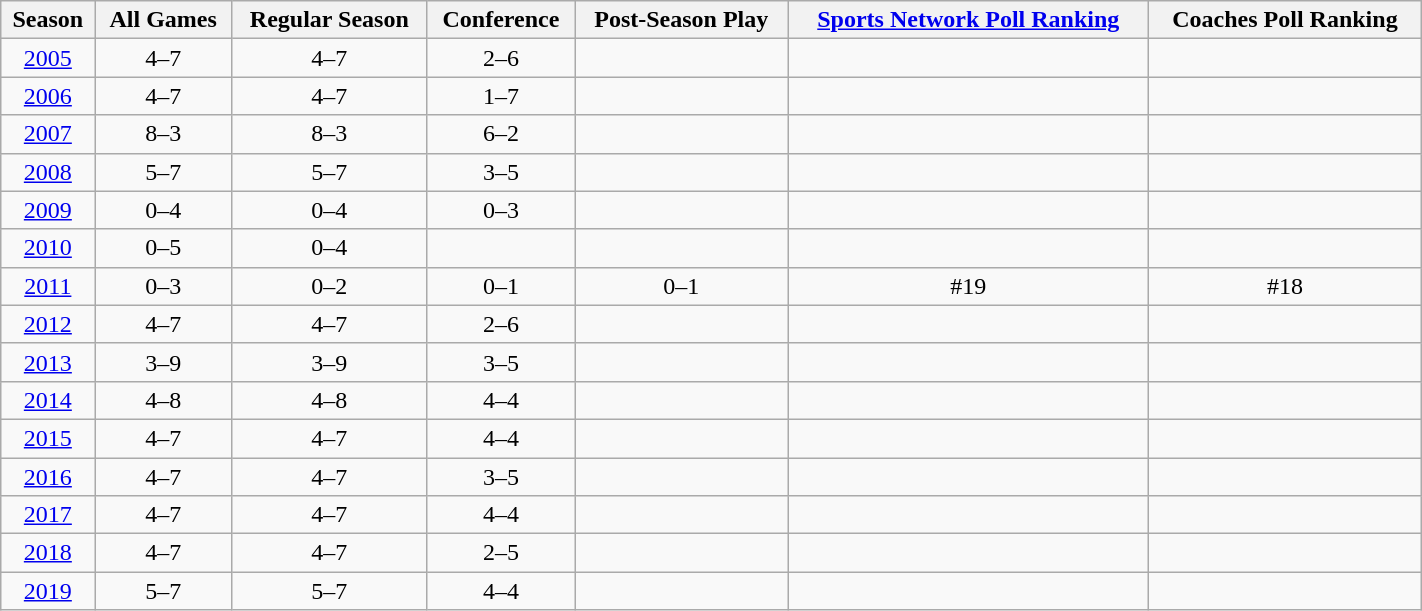<table class="wikitable" style="text-align: center; width:75%;">
<tr>
<th>Season</th>
<th>All Games</th>
<th>Regular Season</th>
<th>Conference</th>
<th>Post-Season Play</th>
<th><a href='#'>Sports Network Poll Ranking</a></th>
<th>Coaches Poll Ranking</th>
</tr>
<tr>
<td><a href='#'>2005</a></td>
<td>4–7</td>
<td>4–7</td>
<td>2–6</td>
<td></td>
<td></td>
<td></td>
</tr>
<tr>
<td><a href='#'>2006</a></td>
<td>4–7</td>
<td>4–7</td>
<td>1–7</td>
<td></td>
<td></td>
<td></td>
</tr>
<tr>
<td><a href='#'>2007</a></td>
<td>8–3</td>
<td>8–3</td>
<td>6–2</td>
<td></td>
<td></td>
<td></td>
</tr>
<tr>
<td><a href='#'>2008</a></td>
<td>5–7</td>
<td>5–7</td>
<td>3–5</td>
<td></td>
<td></td>
<td></td>
</tr>
<tr>
<td><a href='#'>2009</a></td>
<td>0–4</td>
<td>0–4</td>
<td>0–3</td>
<td></td>
<td></td>
<td></td>
</tr>
<tr>
<td><a href='#'>2010</a></td>
<td>0–5</td>
<td>0–4</td>
<td></td>
<td></td>
<td></td>
<td></td>
</tr>
<tr>
<td><a href='#'>2011</a></td>
<td>0–3</td>
<td>0–2</td>
<td>0–1</td>
<td>0–1</td>
<td>#19</td>
<td>#18</td>
</tr>
<tr>
<td><a href='#'>2012</a></td>
<td>4–7</td>
<td>4–7</td>
<td>2–6</td>
<td></td>
<td></td>
<td></td>
</tr>
<tr>
<td><a href='#'>2013</a></td>
<td>3–9</td>
<td>3–9</td>
<td>3–5</td>
<td></td>
<td></td>
<td></td>
</tr>
<tr>
<td><a href='#'>2014</a></td>
<td>4–8</td>
<td>4–8</td>
<td>4–4</td>
<td></td>
<td></td>
<td></td>
</tr>
<tr>
<td><a href='#'>2015</a></td>
<td>4–7</td>
<td>4–7</td>
<td>4–4</td>
<td></td>
<td></td>
<td></td>
</tr>
<tr>
<td><a href='#'>2016</a></td>
<td>4–7</td>
<td>4–7</td>
<td>3–5</td>
<td></td>
<td></td>
<td></td>
</tr>
<tr>
<td><a href='#'>2017</a></td>
<td>4–7</td>
<td>4–7</td>
<td>4–4</td>
<td></td>
<td></td>
<td></td>
</tr>
<tr>
<td><a href='#'>2018</a></td>
<td>4–7</td>
<td>4–7</td>
<td>2–5</td>
<td></td>
<td></td>
<td></td>
</tr>
<tr>
<td><a href='#'>2019</a></td>
<td>5–7</td>
<td>5–7</td>
<td>4–4</td>
<td></td>
<td></td>
<td></td>
</tr>
</table>
